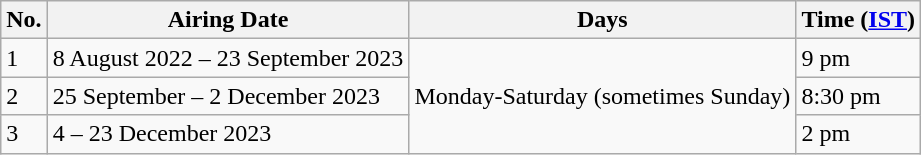<table class="wikitable">
<tr>
<th>No.</th>
<th>Airing Date</th>
<th>Days</th>
<th>Time (<a href='#'>IST</a>)</th>
</tr>
<tr>
<td>1</td>
<td>8 August 2022 – 23 September 2023</td>
<td rowspan="3">Monday-Saturday (sometimes Sunday)</td>
<td>9 pm</td>
</tr>
<tr>
<td>2</td>
<td>25 September – 2 December 2023</td>
<td>8:30 pm</td>
</tr>
<tr>
<td>3</td>
<td>4 – 23 December 2023</td>
<td>2 pm</td>
</tr>
</table>
